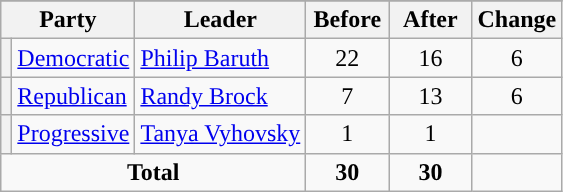<table class="wikitable" style="text-align:center;">
<tr>
</tr>
<tr>
<th colspan="2">Party</th>
<th>Leader</th>
<th style="width:3em">Before</th>
<th style="width:3em">After</th>
<th style="width:3em">Change</th>
</tr>
<tr>
<th style="background-color:"></th>
<td style="text-align:left;"><a href='#'>Democratic</a></td>
<td style="text-align:left;"><a href='#'>Philip Baruth</a></td>
<td>22</td>
<td>16</td>
<td> 6</td>
</tr>
<tr>
<th style="background-color:"></th>
<td style="text-align:left;"><a href='#'>Republican</a></td>
<td style="text-align:left;"><a href='#'>Randy Brock</a></td>
<td>7</td>
<td>13</td>
<td> 6</td>
</tr>
<tr>
<th style="background-color:"></th>
<td style="text-align:left;"><a href='#'>Progressive</a></td>
<td style="text-align:left;"><a href='#'>Tanya Vyhovsky</a></td>
<td>1</td>
<td>1</td>
<td></td>
</tr>
<tr>
<td colspan="3"><strong>Total</strong></td>
<td><strong>30</strong></td>
<td><strong>30</strong></td>
<td></td>
</tr>
</table>
